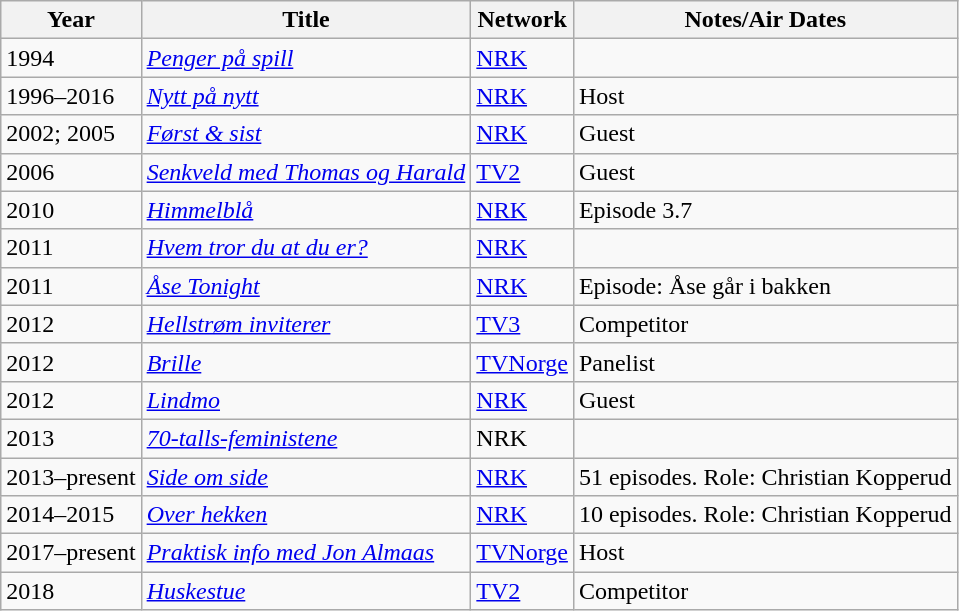<table class="wikitable">
<tr>
<th>Year</th>
<th>Title</th>
<th>Network</th>
<th>Notes/Air Dates</th>
</tr>
<tr>
<td>1994</td>
<td><em><a href='#'>Penger på spill</a></em></td>
<td><a href='#'>NRK</a></td>
<td></td>
</tr>
<tr>
<td>1996–2016</td>
<td><em><a href='#'>Nytt på nytt</a></em></td>
<td><a href='#'>NRK</a></td>
<td>Host</td>
</tr>
<tr>
<td>2002; 2005</td>
<td><em><a href='#'>Først & sist</a></em></td>
<td><a href='#'>NRK</a></td>
<td>Guest</td>
</tr>
<tr>
<td>2006</td>
<td><em><a href='#'>Senkveld med Thomas og Harald</a></em></td>
<td><a href='#'>TV2</a></td>
<td>Guest</td>
</tr>
<tr>
<td>2010</td>
<td><em><a href='#'>Himmelblå</a></em></td>
<td><a href='#'>NRK</a></td>
<td>Episode 3.7</td>
</tr>
<tr>
<td>2011</td>
<td><em><a href='#'>Hvem tror du at du er?</a></em></td>
<td><a href='#'>NRK</a></td>
<td></td>
</tr>
<tr>
<td>2011</td>
<td><em><a href='#'>Åse Tonight</a></em></td>
<td><a href='#'>NRK</a></td>
<td>Episode: Åse går i bakken</td>
</tr>
<tr>
<td>2012</td>
<td><em><a href='#'>Hellstrøm inviterer</a></em></td>
<td><a href='#'>TV3</a></td>
<td>Competitor</td>
</tr>
<tr>
<td>2012</td>
<td><em><a href='#'>Brille</a></em></td>
<td><a href='#'>TVNorge</a></td>
<td>Panelist</td>
</tr>
<tr>
<td>2012</td>
<td><em><a href='#'>Lindmo</a></em></td>
<td><a href='#'>NRK</a></td>
<td>Guest</td>
</tr>
<tr>
<td>2013</td>
<td><em><a href='#'>70-talls-feministene</a></em></td>
<td>NRK</td>
<td></td>
</tr>
<tr>
<td>2013–present</td>
<td><em><a href='#'>Side om side</a></em></td>
<td><a href='#'>NRK</a></td>
<td>51 episodes. Role: Christian Kopperud</td>
</tr>
<tr>
<td>2014–2015</td>
<td><em><a href='#'>Over hekken</a></em></td>
<td><a href='#'>NRK</a></td>
<td>10 episodes. Role: Christian Kopperud</td>
</tr>
<tr>
<td>2017–present</td>
<td><em><a href='#'>Praktisk info med Jon Almaas</a></em></td>
<td><a href='#'>TVNorge</a></td>
<td>Host</td>
</tr>
<tr>
<td>2018</td>
<td><em><a href='#'>Huskestue</a></em></td>
<td><a href='#'>TV2</a></td>
<td>Competitor</td>
</tr>
</table>
